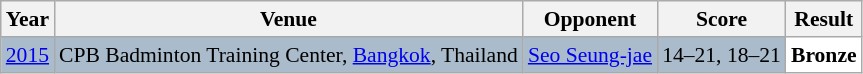<table class="sortable wikitable" style="font-size: 90%;">
<tr>
<th>Year</th>
<th>Venue</th>
<th>Opponent</th>
<th>Score</th>
<th>Result</th>
</tr>
<tr style="background:#AABBCC">
<td align="center"><a href='#'>2015</a></td>
<td align="left">CPB Badminton Training Center, <a href='#'>Bangkok</a>, Thailand</td>
<td align="left"> <a href='#'>Seo Seung-jae</a></td>
<td align="left">14–21, 18–21</td>
<td style="text-align:left; background:white"> <strong>Bronze</strong></td>
</tr>
</table>
